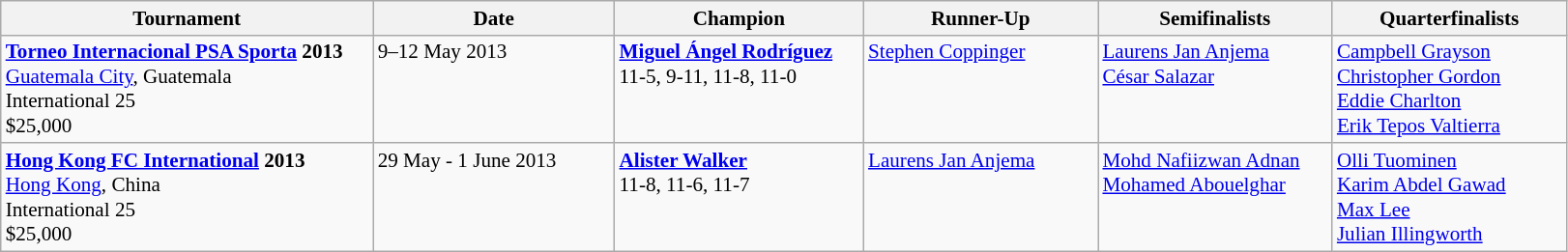<table class="wikitable" style="font-size:88%">
<tr>
<th width=250>Tournament</th>
<th width=160>Date</th>
<th width=165>Champion</th>
<th width=155>Runner-Up</th>
<th width=155>Semifinalists</th>
<th width=155>Quarterfinalists</th>
</tr>
<tr valign=top>
<td><strong><a href='#'>Torneo Internacional PSA Sporta</a> 2013</strong><br> <a href='#'>Guatemala City</a>, Guatemala<br>International 25<br>$25,000</td>
<td>9–12 May 2013</td>
<td> <strong><a href='#'>Miguel Ángel Rodríguez</a></strong><br>11-5, 9-11, 11-8, 11-0</td>
<td> <a href='#'>Stephen Coppinger</a></td>
<td> <a href='#'>Laurens Jan Anjema</a><br>  <a href='#'>César Salazar</a></td>
<td> <a href='#'>Campbell Grayson</a><br> <a href='#'>Christopher Gordon</a><br> <a href='#'>Eddie Charlton</a><br> <a href='#'>Erik Tepos Valtierra</a></td>
</tr>
<tr valign=top>
<td><strong><a href='#'>Hong Kong FC International</a> 2013</strong><br> <a href='#'>Hong Kong</a>, China<br>International 25<br>$25,000</td>
<td>29 May - 1 June 2013</td>
<td> <strong><a href='#'>Alister Walker</a></strong><br>11-8, 11-6, 11-7</td>
<td> <a href='#'>Laurens Jan Anjema</a></td>
<td> <a href='#'>Mohd Nafiizwan Adnan</a><br> <a href='#'>Mohamed Abouelghar</a></td>
<td> <a href='#'>Olli Tuominen</a><br> <a href='#'>Karim Abdel Gawad</a><br> <a href='#'>Max Lee</a><br> <a href='#'>Julian Illingworth</a></td>
</tr>
</table>
